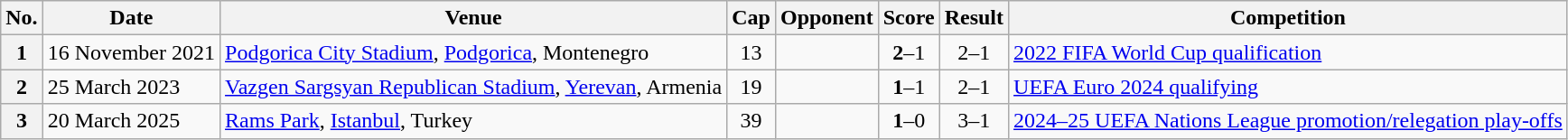<table class="wikitable sortable plainrowheaders">
<tr>
<th scope=col>No.</th>
<th scope=col data-sort-type=date>Date</th>
<th scope=col>Venue</th>
<th scope=col>Cap</th>
<th scope=col>Opponent</th>
<th scope=col>Score</th>
<th scope=col>Result</th>
<th scope=col>Competition</th>
</tr>
<tr>
<th scope=row>1</th>
<td>16 November 2021</td>
<td><a href='#'>Podgorica City Stadium</a>, <a href='#'>Podgorica</a>, Montenegro</td>
<td align=center>13</td>
<td></td>
<td align=center><strong>2</strong>–1</td>
<td align=center>2–1</td>
<td><a href='#'>2022 FIFA World Cup qualification</a></td>
</tr>
<tr>
<th scope=row>2</th>
<td>25 March 2023</td>
<td><a href='#'>Vazgen Sargsyan Republican Stadium</a>, <a href='#'>Yerevan</a>, Armenia</td>
<td align=center>19</td>
<td></td>
<td align=center><strong>1</strong>–1</td>
<td align=center>2–1</td>
<td><a href='#'>UEFA Euro 2024 qualifying</a></td>
</tr>
<tr>
<th scope=row>3</th>
<td>20 March 2025</td>
<td><a href='#'>Rams Park</a>, <a href='#'>Istanbul</a>, Turkey</td>
<td align=center>39</td>
<td></td>
<td align=center><strong>1</strong>–0</td>
<td align=center>3–1</td>
<td><a href='#'>2024–25 UEFA Nations League promotion/relegation play-offs</a></td>
</tr>
</table>
